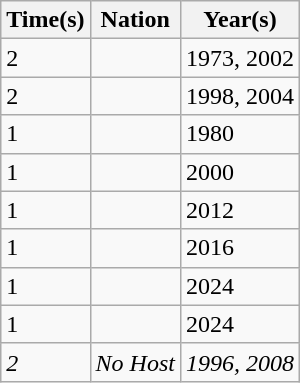<table class="wikitable">
<tr>
<th>Time(s)</th>
<th>Nation</th>
<th>Year(s)</th>
</tr>
<tr>
<td>2</td>
<td></td>
<td>1973, 2002</td>
</tr>
<tr>
<td>2</td>
<td></td>
<td>1998, 2004</td>
</tr>
<tr>
<td>1</td>
<td></td>
<td>1980</td>
</tr>
<tr>
<td>1</td>
<td></td>
<td>2000</td>
</tr>
<tr>
<td>1</td>
<td></td>
<td>2012</td>
</tr>
<tr>
<td>1</td>
<td></td>
<td>2016</td>
</tr>
<tr>
<td>1</td>
<td></td>
<td>2024</td>
</tr>
<tr>
<td>1</td>
<td></td>
<td>2024</td>
</tr>
<tr>
<td><em>2</em></td>
<td><em>No Host</em></td>
<td><em>1996, 2008</em></td>
</tr>
</table>
